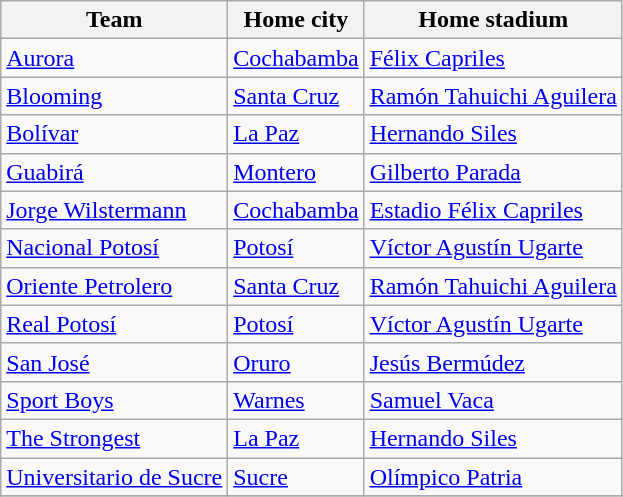<table class="wikitable sortable">
<tr>
<th>Team</th>
<th>Home city</th>
<th>Home stadium</th>
</tr>
<tr>
<td><a href='#'>Aurora</a></td>
<td><a href='#'>Cochabamba</a></td>
<td><a href='#'>Félix Capriles</a></td>
</tr>
<tr>
<td><a href='#'>Blooming</a></td>
<td><a href='#'>Santa Cruz</a></td>
<td><a href='#'>Ramón Tahuichi Aguilera</a></td>
</tr>
<tr>
<td><a href='#'>Bolívar</a></td>
<td><a href='#'>La Paz</a></td>
<td><a href='#'>Hernando Siles</a></td>
</tr>
<tr>
<td><a href='#'>Guabirá</a></td>
<td><a href='#'>Montero</a></td>
<td><a href='#'>Gilberto Parada</a></td>
</tr>
<tr>
<td><a href='#'>Jorge Wilstermann</a></td>
<td><a href='#'>Cochabamba</a></td>
<td><a href='#'>Estadio Félix Capriles</a></td>
</tr>
<tr>
<td><a href='#'>Nacional Potosí</a></td>
<td><a href='#'>Potosí</a></td>
<td><a href='#'>Víctor Agustín Ugarte</a></td>
</tr>
<tr>
<td><a href='#'>Oriente Petrolero</a></td>
<td><a href='#'>Santa Cruz</a></td>
<td><a href='#'>Ramón Tahuichi Aguilera</a></td>
</tr>
<tr>
<td><a href='#'>Real Potosí</a></td>
<td><a href='#'>Potosí</a></td>
<td><a href='#'>Víctor Agustín Ugarte</a></td>
</tr>
<tr>
<td><a href='#'>San José</a></td>
<td><a href='#'>Oruro</a></td>
<td><a href='#'>Jesús Bermúdez</a></td>
</tr>
<tr>
<td><a href='#'>Sport Boys</a></td>
<td><a href='#'>Warnes</a></td>
<td><a href='#'>Samuel Vaca</a></td>
</tr>
<tr>
<td><a href='#'>The Strongest</a></td>
<td><a href='#'>La Paz</a></td>
<td><a href='#'>Hernando Siles</a></td>
</tr>
<tr>
<td><a href='#'>Universitario de Sucre</a></td>
<td><a href='#'>Sucre</a></td>
<td><a href='#'>Olímpico Patria</a></td>
</tr>
<tr>
</tr>
</table>
